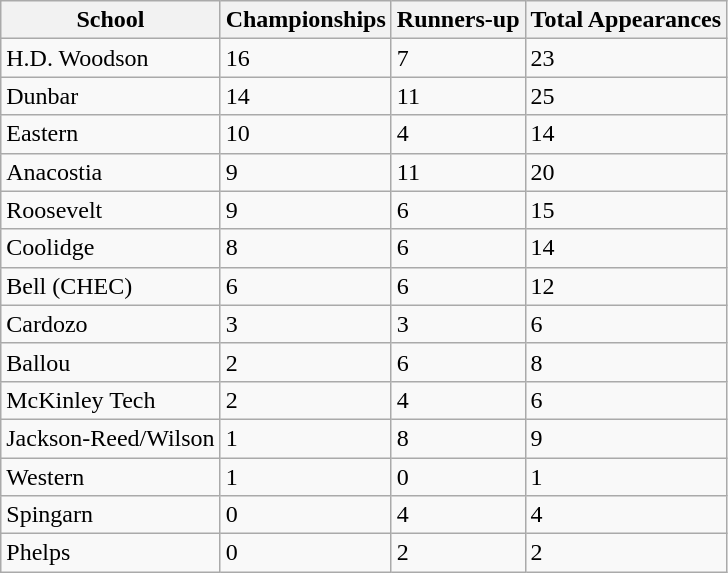<table class="wikitable">
<tr>
<th>School</th>
<th>Championships</th>
<th>Runners-up</th>
<th>Total Appearances</th>
</tr>
<tr>
<td>H.D. Woodson</td>
<td>16</td>
<td>7</td>
<td>23</td>
</tr>
<tr>
<td>Dunbar</td>
<td>14</td>
<td>11</td>
<td>25</td>
</tr>
<tr>
<td>Eastern</td>
<td>10</td>
<td>4</td>
<td>14</td>
</tr>
<tr>
<td>Anacostia</td>
<td>9</td>
<td>11</td>
<td>20</td>
</tr>
<tr>
<td>Roosevelt</td>
<td>9</td>
<td>6</td>
<td>15</td>
</tr>
<tr>
<td>Coolidge</td>
<td>8</td>
<td>6</td>
<td>14</td>
</tr>
<tr>
<td>Bell (CHEC)</td>
<td>6</td>
<td>6</td>
<td>12</td>
</tr>
<tr>
<td>Cardozo</td>
<td>3</td>
<td>3</td>
<td>6</td>
</tr>
<tr>
<td>Ballou</td>
<td>2</td>
<td>6</td>
<td>8</td>
</tr>
<tr>
<td>McKinley Tech</td>
<td>2</td>
<td>4</td>
<td>6</td>
</tr>
<tr>
<td>Jackson-Reed/Wilson</td>
<td>1</td>
<td>8</td>
<td>9</td>
</tr>
<tr>
<td>Western</td>
<td>1</td>
<td>0</td>
<td>1</td>
</tr>
<tr>
<td>Spingarn</td>
<td>0</td>
<td>4</td>
<td>4</td>
</tr>
<tr>
<td>Phelps</td>
<td>0</td>
<td>2</td>
<td>2</td>
</tr>
</table>
